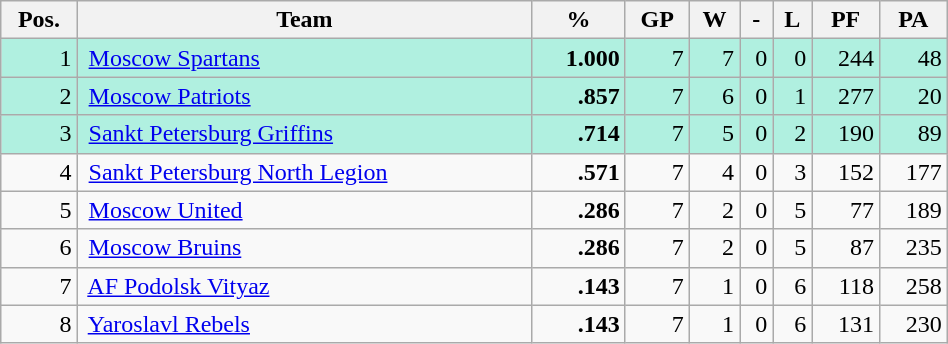<table class="wikitable" style="border:1px;width:50%; padding:0; margin:0;">
<tr>
<th>Pos.</th>
<th>Team</th>
<th>%</th>
<th>GP</th>
<th>W</th>
<th>-</th>
<th>L</th>
<th>PF</th>
<th>PA</th>
</tr>
<tr style="text-align:right; background:#B0F0E0;">
<td>1</td>
<td style="text-align:left;"> <a href='#'>Moscow Spartans</a></td>
<td><strong>1.000</strong></td>
<td>7</td>
<td>7</td>
<td>0</td>
<td>0</td>
<td>244</td>
<td>48</td>
</tr>
<tr style="text-align:right; background:#B0F0E0;">
<td>2</td>
<td style="text-align:left;"> <a href='#'>Moscow Patriots</a></td>
<td><strong>.857</strong></td>
<td>7</td>
<td>6</td>
<td>0</td>
<td>1</td>
<td>277</td>
<td>20</td>
</tr>
<tr style="text-align:right; background:#B0F0E0;">
<td>3</td>
<td style="text-align:left;"> <a href='#'>Sankt Petersburg Griffins</a></td>
<td><strong>.714</strong></td>
<td>7</td>
<td>5</td>
<td>0</td>
<td>2</td>
<td>190</td>
<td>89</td>
</tr>
<tr style="text-align:right;">
<td>4</td>
<td style="text-align:left;"> <a href='#'>Sankt Petersburg North Legion</a></td>
<td><strong>.571</strong></td>
<td>7</td>
<td>4</td>
<td>0</td>
<td>3</td>
<td>152</td>
<td>177</td>
</tr>
<tr style="text-align:right;">
<td>5</td>
<td style="text-align:left;"> <a href='#'>Moscow United</a></td>
<td><strong>.286</strong></td>
<td>7</td>
<td>2</td>
<td>0</td>
<td>5</td>
<td>77</td>
<td>189</td>
</tr>
<tr style="text-align:right;">
<td>6</td>
<td style="text-align:left;"> <a href='#'>Moscow Bruins</a></td>
<td><strong>.286</strong></td>
<td>7</td>
<td>2</td>
<td>0</td>
<td>5</td>
<td>87</td>
<td>235</td>
</tr>
<tr style="text-align:right;">
<td>7</td>
<td style="text-align:left;"> <a href='#'>AF Podolsk Vityaz</a></td>
<td><strong>.143</strong></td>
<td>7</td>
<td>1</td>
<td>0</td>
<td>6</td>
<td>118</td>
<td>258</td>
</tr>
<tr style="text-align:right;">
<td>8</td>
<td style="text-align:left;"> <a href='#'>Yaroslavl Rebels</a></td>
<td><strong>.143</strong></td>
<td>7</td>
<td>1</td>
<td>0</td>
<td>6</td>
<td>131</td>
<td>230</td>
</tr>
</table>
